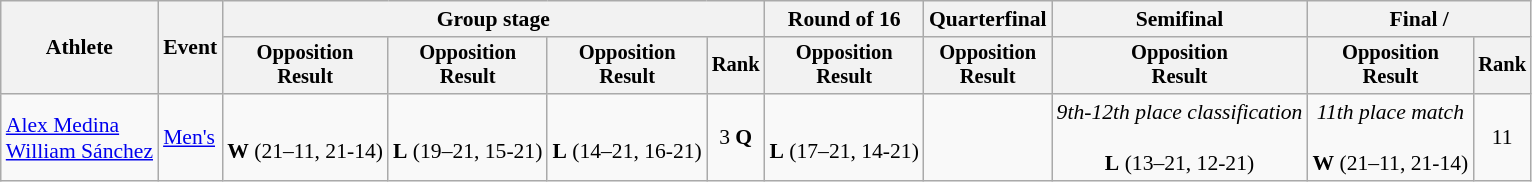<table class="wikitable" style="font-size:90%;text-align:center">
<tr>
<th rowspan=2>Athlete</th>
<th rowspan=2>Event</th>
<th colspan=4>Group stage</th>
<th>Round of 16</th>
<th>Quarterfinal</th>
<th>Semifinal</th>
<th colspan=2>Final / </th>
</tr>
<tr style=font-size:95%>
<th>Opposition<br>Result</th>
<th>Opposition<br>Result</th>
<th>Opposition<br>Result</th>
<th>Rank</th>
<th>Opposition<br>Result</th>
<th>Opposition<br>Result</th>
<th>Opposition<br>Result</th>
<th>Opposition<br>Result</th>
<th>Rank</th>
</tr>
<tr>
<td align=left><a href='#'>Alex Medina</a><br><a href='#'>William Sánchez</a></td>
<td style="text-align:left"><a href='#'>Men's</a></td>
<td><br><strong>W</strong> (21–11, 21-14)</td>
<td><br><strong>L</strong> (19–21, 15-21)</td>
<td><br><strong>L</strong> (14–21, 16-21)</td>
<td>3 <strong>Q</strong></td>
<td><br><strong>L</strong> (17–21, 14-21)</td>
<td></td>
<td><em>9th-12th place classification</em><br><br><strong>L</strong> (13–21, 12-21)</td>
<td><em>11th place match</em><br><br><strong>W</strong> (21–11, 21-14)</td>
<td>11</td>
</tr>
</table>
